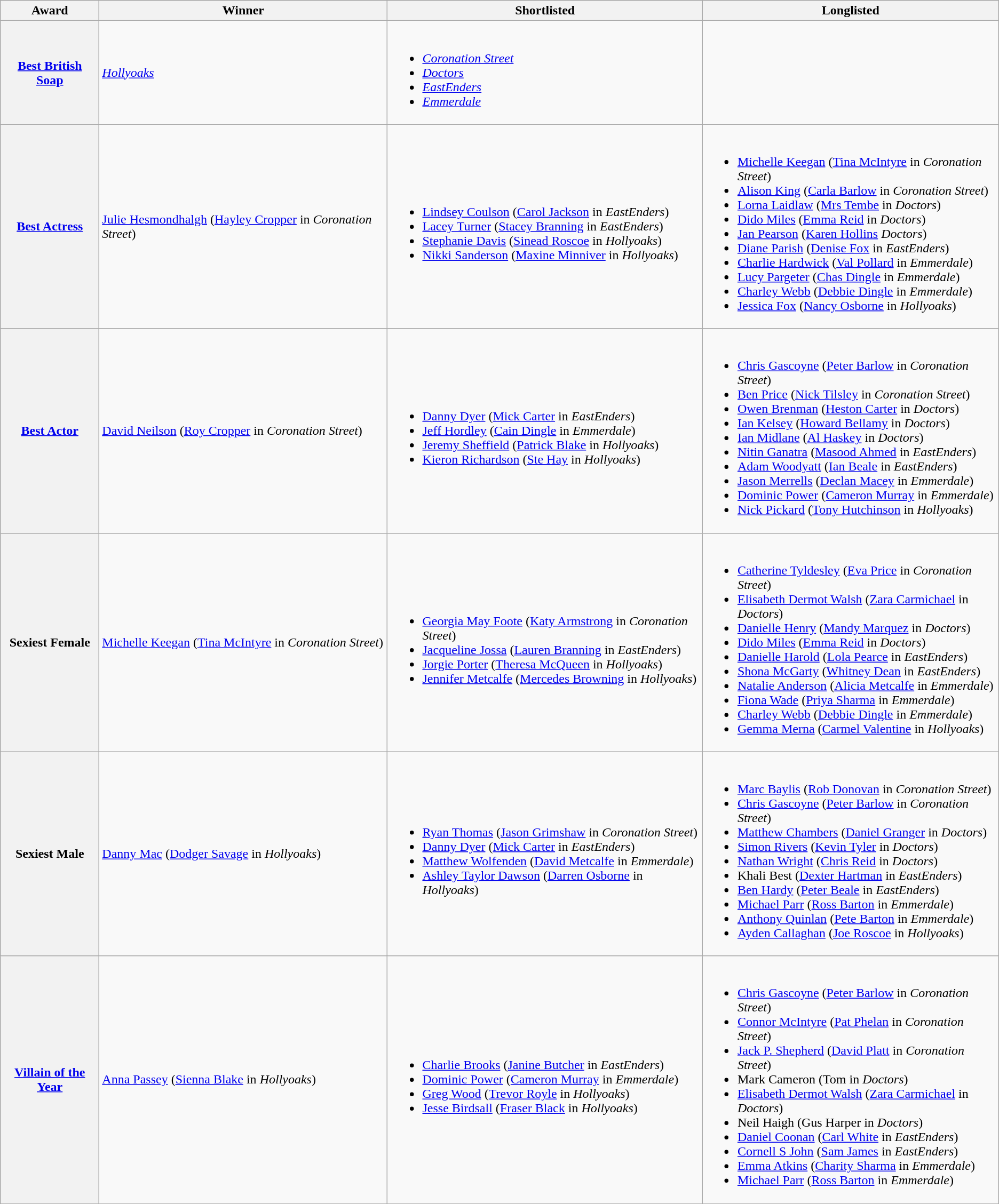<table class="wikitable">
<tr>
<th>Award</th>
<th>Winner</th>
<th>Shortlisted</th>
<th>Longlisted</th>
</tr>
<tr>
<th scope="row"><a href='#'>Best British Soap</a></th>
<td><em><a href='#'>Hollyoaks</a></em></td>
<td><br><ul><li><em><a href='#'>Coronation Street</a></em></li><li><em><a href='#'>Doctors</a></em></li><li><em><a href='#'>EastEnders</a></em></li><li><em><a href='#'>Emmerdale</a></em></li></ul></td>
<td></td>
</tr>
<tr>
<th scope="row"><a href='#'>Best Actress</a></th>
<td><a href='#'>Julie Hesmondhalgh</a> (<a href='#'>Hayley Cropper</a> in <em>Coronation Street</em>)</td>
<td><br><ul><li><a href='#'>Lindsey Coulson</a> (<a href='#'>Carol Jackson</a> in <em>EastEnders</em>)</li><li><a href='#'>Lacey Turner</a> (<a href='#'>Stacey Branning</a> in <em>EastEnders</em>)</li><li><a href='#'>Stephanie Davis</a> (<a href='#'>Sinead Roscoe</a> in <em>Hollyoaks</em>)</li><li><a href='#'>Nikki Sanderson</a> (<a href='#'>Maxine Minniver</a> in <em>Hollyoaks</em>)</li></ul></td>
<td><br><ul><li><a href='#'>Michelle Keegan</a> (<a href='#'>Tina McIntyre</a> in <em>Coronation Street</em>)</li><li><a href='#'>Alison King</a> (<a href='#'>Carla Barlow</a> in <em>Coronation Street</em>)</li><li><a href='#'>Lorna Laidlaw</a> (<a href='#'>Mrs Tembe</a> in <em>Doctors</em>)</li><li><a href='#'>Dido Miles</a> (<a href='#'>Emma Reid</a> in <em>Doctors</em>)</li><li><a href='#'>Jan Pearson</a> (<a href='#'>Karen Hollins</a> <em>Doctors</em>)</li><li><a href='#'>Diane Parish</a> (<a href='#'>Denise Fox</a> in <em>EastEnders</em>)</li><li><a href='#'>Charlie Hardwick</a> (<a href='#'>Val Pollard</a> in <em>Emmerdale</em>)</li><li><a href='#'>Lucy Pargeter</a> (<a href='#'>Chas Dingle</a> in <em>Emmerdale</em>)</li><li><a href='#'>Charley Webb</a> (<a href='#'>Debbie Dingle</a> in <em>Emmerdale</em>)</li><li><a href='#'>Jessica Fox</a> (<a href='#'>Nancy Osborne</a> in <em>Hollyoaks</em>)</li></ul></td>
</tr>
<tr>
<th scope="row"><a href='#'>Best Actor</a></th>
<td><a href='#'>David Neilson</a> (<a href='#'>Roy Cropper</a> in <em>Coronation Street</em>)</td>
<td><br><ul><li><a href='#'>Danny Dyer</a> (<a href='#'>Mick Carter</a> in <em>EastEnders</em>)</li><li><a href='#'>Jeff Hordley</a> (<a href='#'>Cain Dingle</a> in <em>Emmerdale</em>)</li><li><a href='#'>Jeremy Sheffield</a> (<a href='#'>Patrick Blake</a> in <em>Hollyoaks</em>)</li><li><a href='#'>Kieron Richardson</a> (<a href='#'>Ste Hay</a> in <em>Hollyoaks</em>)</li></ul></td>
<td><br><ul><li><a href='#'>Chris Gascoyne</a> (<a href='#'>Peter Barlow</a> in <em>Coronation Street</em>)</li><li><a href='#'>Ben Price</a> (<a href='#'>Nick Tilsley</a> in <em>Coronation Street</em>)</li><li><a href='#'>Owen Brenman</a> (<a href='#'>Heston Carter</a> in <em>Doctors</em>)</li><li><a href='#'>Ian Kelsey</a> (<a href='#'>Howard Bellamy</a> in <em>Doctors</em>)</li><li><a href='#'>Ian Midlane</a> (<a href='#'>Al Haskey</a> in <em>Doctors</em>)</li><li><a href='#'>Nitin Ganatra</a> (<a href='#'>Masood Ahmed</a> in <em>EastEnders</em>)</li><li><a href='#'>Adam Woodyatt</a> (<a href='#'>Ian Beale</a> in <em>EastEnders</em>)</li><li><a href='#'>Jason Merrells</a> (<a href='#'>Declan Macey</a> in <em>Emmerdale</em>)</li><li><a href='#'>Dominic Power</a> (<a href='#'>Cameron Murray</a> in <em>Emmerdale</em>)</li><li><a href='#'>Nick Pickard</a> (<a href='#'>Tony Hutchinson</a> in <em>Hollyoaks</em>)</li></ul></td>
</tr>
<tr>
<th scope="row">Sexiest Female</th>
<td><a href='#'>Michelle Keegan</a> (<a href='#'>Tina McIntyre</a> in <em>Coronation Street</em>)</td>
<td><br><ul><li><a href='#'>Georgia May Foote</a> (<a href='#'>Katy Armstrong</a> in <em>Coronation Street</em>)</li><li><a href='#'>Jacqueline Jossa</a> (<a href='#'>Lauren Branning</a> in <em>EastEnders</em>)</li><li><a href='#'>Jorgie Porter</a> (<a href='#'>Theresa McQueen</a> in <em>Hollyoaks</em>)</li><li><a href='#'>Jennifer Metcalfe</a> (<a href='#'>Mercedes Browning</a> in <em>Hollyoaks</em>)</li></ul></td>
<td><br><ul><li><a href='#'>Catherine Tyldesley</a> (<a href='#'>Eva Price</a> in <em>Coronation Street</em>)</li><li><a href='#'>Elisabeth Dermot Walsh</a> (<a href='#'>Zara Carmichael</a> in <em>Doctors</em>)</li><li><a href='#'>Danielle Henry</a> (<a href='#'>Mandy Marquez</a> in <em>Doctors</em>)</li><li><a href='#'>Dido Miles</a> (<a href='#'>Emma Reid</a> in <em>Doctors</em>)</li><li><a href='#'>Danielle Harold</a> (<a href='#'>Lola Pearce</a> in <em>EastEnders</em>)</li><li><a href='#'>Shona McGarty</a> (<a href='#'>Whitney Dean</a> in <em>EastEnders</em>)</li><li><a href='#'>Natalie Anderson</a> (<a href='#'>Alicia Metcalfe</a> in <em>Emmerdale</em>)</li><li><a href='#'>Fiona Wade</a> (<a href='#'>Priya Sharma</a> in <em>Emmerdale</em>)</li><li><a href='#'>Charley Webb</a> (<a href='#'>Debbie Dingle</a> in <em>Emmerdale</em>)</li><li><a href='#'>Gemma Merna</a> (<a href='#'>Carmel Valentine</a> in <em>Hollyoaks</em>)</li></ul></td>
</tr>
<tr>
<th scope="row">Sexiest Male</th>
<td><a href='#'>Danny Mac</a> (<a href='#'>Dodger Savage</a> in <em>Hollyoaks</em>)</td>
<td><br><ul><li><a href='#'>Ryan Thomas</a> (<a href='#'>Jason Grimshaw</a> in <em>Coronation Street</em>)</li><li><a href='#'>Danny Dyer</a> (<a href='#'>Mick Carter</a> in <em>EastEnders</em>)</li><li><a href='#'>Matthew Wolfenden</a> (<a href='#'>David Metcalfe</a> in <em>Emmerdale</em>)</li><li><a href='#'>Ashley Taylor Dawson</a> (<a href='#'>Darren Osborne</a> in <em>Hollyoaks</em>)</li></ul></td>
<td><br><ul><li><a href='#'>Marc Baylis</a> (<a href='#'>Rob Donovan</a> in <em>Coronation Street</em>)</li><li><a href='#'>Chris Gascoyne</a> (<a href='#'>Peter Barlow</a> in <em>Coronation Street</em>)</li><li><a href='#'>Matthew Chambers</a> (<a href='#'>Daniel Granger</a> in <em>Doctors</em>)</li><li><a href='#'>Simon Rivers</a> (<a href='#'>Kevin Tyler</a> in <em>Doctors</em>)</li><li><a href='#'>Nathan Wright</a> (<a href='#'>Chris Reid</a> in <em>Doctors</em>)</li><li>Khali Best (<a href='#'>Dexter Hartman</a> in <em>EastEnders</em>)</li><li><a href='#'>Ben Hardy</a> (<a href='#'>Peter Beale</a> in <em>EastEnders</em>)</li><li><a href='#'>Michael Parr</a> (<a href='#'>Ross Barton</a> in <em>Emmerdale</em>)</li><li><a href='#'>Anthony Quinlan</a> (<a href='#'>Pete Barton</a> in <em>Emmerdale</em>)</li><li><a href='#'>Ayden Callaghan</a> (<a href='#'>Joe Roscoe</a> in <em>Hollyoaks</em>)</li></ul></td>
</tr>
<tr>
<th scope="row"><a href='#'>Villain of the Year</a></th>
<td><a href='#'>Anna Passey</a> (<a href='#'>Sienna Blake</a> in <em>Hollyoaks</em>)</td>
<td><br><ul><li><a href='#'>Charlie Brooks</a> (<a href='#'>Janine Butcher</a> in <em>EastEnders</em>)</li><li><a href='#'>Dominic Power</a> (<a href='#'>Cameron Murray</a> in <em>Emmerdale</em>)</li><li><a href='#'>Greg Wood</a> (<a href='#'>Trevor Royle</a> in <em>Hollyoaks</em>)</li><li><a href='#'>Jesse Birdsall</a> (<a href='#'>Fraser Black</a> in <em>Hollyoaks</em>)</li></ul></td>
<td><br><ul><li><a href='#'>Chris Gascoyne</a> (<a href='#'>Peter Barlow</a> in <em>Coronation Street</em>)</li><li><a href='#'>Connor McIntyre</a> (<a href='#'>Pat Phelan</a> in <em>Coronation Street</em>)</li><li><a href='#'>Jack P. Shepherd</a> (<a href='#'>David Platt</a> in <em>Coronation Street</em>)</li><li>Mark Cameron (Tom in <em>Doctors</em>)</li><li><a href='#'>Elisabeth Dermot Walsh</a> (<a href='#'>Zara Carmichael</a> in <em>Doctors</em>)</li><li>Neil Haigh (Gus Harper in <em>Doctors</em>)</li><li><a href='#'>Daniel Coonan</a> (<a href='#'>Carl White</a> in <em>EastEnders</em>)</li><li><a href='#'>Cornell S John</a> (<a href='#'>Sam James</a> in <em>EastEnders</em>)</li><li><a href='#'>Emma Atkins</a> (<a href='#'>Charity Sharma</a> in <em>Emmerdale</em>)</li><li><a href='#'>Michael Parr</a> (<a href='#'>Ross Barton</a> in <em>Emmerdale</em>)</li></ul></td>
</tr>
</table>
